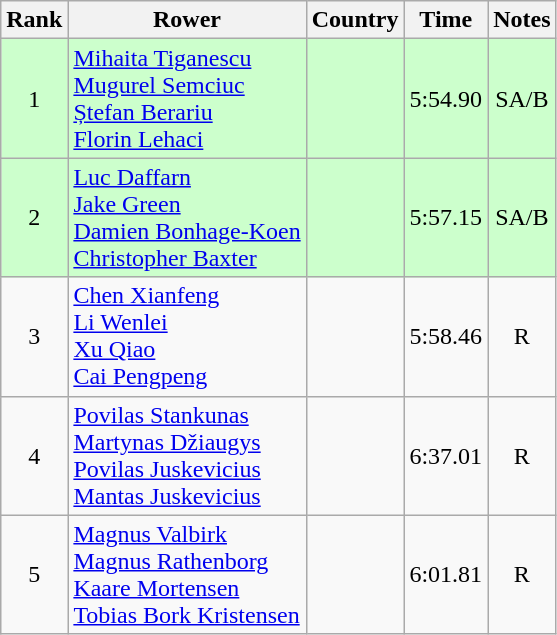<table class="wikitable" style="text-align:center">
<tr>
<th>Rank</th>
<th>Rower</th>
<th>Country</th>
<th>Time</th>
<th>Notes</th>
</tr>
<tr bgcolor=ccffcc>
<td>1</td>
<td align="left"><a href='#'>Mihaita Tiganescu</a><br><a href='#'>Mugurel Semciuc</a><br><a href='#'>Ștefan Berariu</a><br><a href='#'>Florin Lehaci</a></td>
<td align="left"></td>
<td>5:54.90</td>
<td>SA/B</td>
</tr>
<tr bgcolor=ccffcc>
<td>2</td>
<td align="left"><a href='#'>Luc Daffarn</a><br><a href='#'>Jake Green</a><br><a href='#'>Damien Bonhage-Koen</a><br><a href='#'>Christopher Baxter</a></td>
<td align="left"></td>
<td>5:57.15</td>
<td>SA/B</td>
</tr>
<tr>
<td>3</td>
<td align="left"><a href='#'>Chen Xianfeng</a><br><a href='#'>Li Wenlei</a><br><a href='#'>Xu Qiao</a><br><a href='#'>Cai Pengpeng</a></td>
<td align="left"></td>
<td>5:58.46</td>
<td>R</td>
</tr>
<tr>
<td>4</td>
<td align="left"><a href='#'>Povilas Stankunas</a><br><a href='#'>Martynas Džiaugys</a><br><a href='#'>Povilas Juskevicius</a><br><a href='#'>Mantas Juskevicius</a></td>
<td align="left"></td>
<td>6:37.01</td>
<td>R</td>
</tr>
<tr>
<td>5</td>
<td align="left"><a href='#'>Magnus Valbirk</a><br><a href='#'>Magnus Rathenborg</a><br><a href='#'>Kaare Mortensen</a><br><a href='#'>Tobias Bork Kristensen</a></td>
<td align="left"></td>
<td>6:01.81</td>
<td>R</td>
</tr>
</table>
